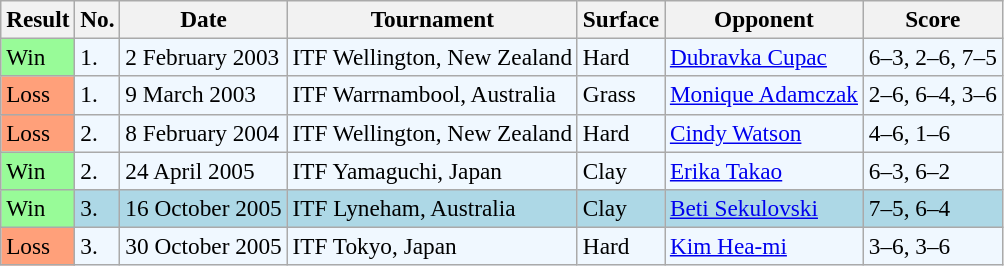<table class="sortable wikitable" style=font-size:97%>
<tr>
<th>Result</th>
<th>No.</th>
<th>Date</th>
<th>Tournament</th>
<th>Surface</th>
<th>Opponent</th>
<th>Score</th>
</tr>
<tr style="background:#f0f8ff;">
<td style="background:#98fb98;">Win</td>
<td>1.</td>
<td>2 February 2003</td>
<td>ITF Wellington, New Zealand</td>
<td>Hard</td>
<td> <a href='#'>Dubravka Cupac</a></td>
<td>6–3, 2–6, 7–5</td>
</tr>
<tr style="background:#f0f8ff;">
<td style="background:#ffa07a;">Loss</td>
<td>1.</td>
<td>9 March 2003</td>
<td>ITF Warrnambool, Australia</td>
<td>Grass</td>
<td> <a href='#'>Monique Adamczak</a></td>
<td>2–6, 6–4, 3–6</td>
</tr>
<tr style="background:#f0f8ff;">
<td style="background:#ffa07a;">Loss</td>
<td>2.</td>
<td>8 February 2004</td>
<td>ITF Wellington, New Zealand</td>
<td>Hard</td>
<td> <a href='#'>Cindy Watson</a></td>
<td>4–6, 1–6</td>
</tr>
<tr style="background:#f0f8ff;">
<td style="background:#98fb98;">Win</td>
<td>2.</td>
<td>24 April 2005</td>
<td>ITF Yamaguchi, Japan</td>
<td>Clay</td>
<td> <a href='#'>Erika Takao</a></td>
<td>6–3, 6–2</td>
</tr>
<tr style="background:lightblue;">
<td style="background:#98fb98;">Win</td>
<td>3.</td>
<td>16 October 2005</td>
<td>ITF Lyneham, Australia</td>
<td>Clay</td>
<td> <a href='#'>Beti Sekulovski</a></td>
<td>7–5, 6–4</td>
</tr>
<tr style="background:#f0f8ff;">
<td style="background:#ffa07a;">Loss</td>
<td>3.</td>
<td>30 October 2005</td>
<td>ITF Tokyo, Japan</td>
<td>Hard</td>
<td> <a href='#'>Kim Hea-mi</a></td>
<td>3–6, 3–6</td>
</tr>
</table>
